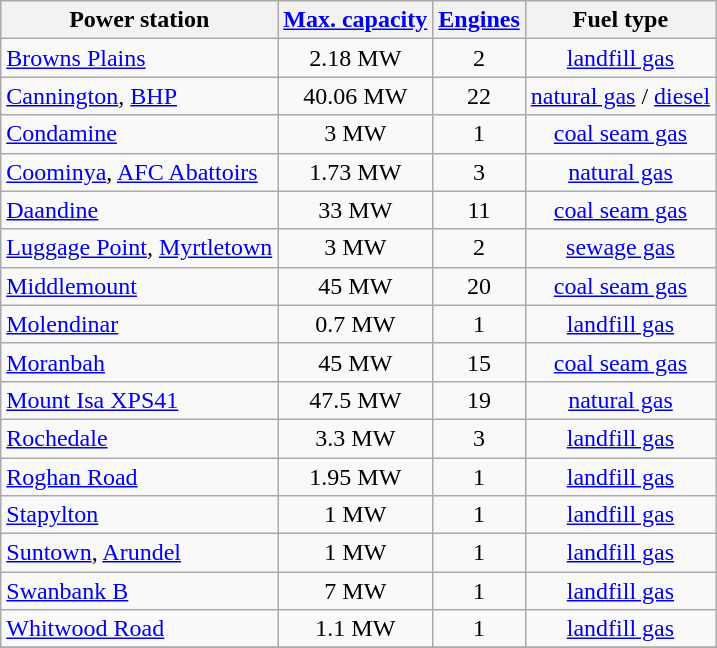<table class="wikitable sortable" style="text-align: center">
<tr>
<th>Power station</th>
<th><a href='#'>Max. capacity</a></th>
<th><a href='#'>Engines</a></th>
<th>Fuel type</th>
</tr>
<tr>
<td align="left"><a href='#'>Browns Plains</a></td>
<td>2.18 MW</td>
<td>2</td>
<td><a href='#'>landfill gas</a></td>
</tr>
<tr>
<td align="left"><a href='#'>Cannington</a>, <a href='#'>BHP</a></td>
<td>40.06 MW</td>
<td>22</td>
<td><a href='#'>natural gas</a> / <a href='#'>diesel</a></td>
</tr>
<tr>
<td align="left"><a href='#'>Condamine</a></td>
<td>3 MW</td>
<td>1</td>
<td><a href='#'>coal seam gas</a></td>
</tr>
<tr>
<td align="left"><a href='#'>Coominya</a>, <a href='#'>AFC Abattoirs</a></td>
<td>1.73 MW</td>
<td>3</td>
<td><a href='#'>natural gas</a></td>
</tr>
<tr>
<td align="left"><a href='#'>Daandine</a></td>
<td>33 MW</td>
<td>11</td>
<td><a href='#'>coal seam gas</a></td>
</tr>
<tr>
<td align="left"><a href='#'>Luggage Point</a>, <a href='#'>Myrtletown</a></td>
<td>3 MW</td>
<td>2</td>
<td><a href='#'>sewage gas</a></td>
</tr>
<tr>
<td align="left"><a href='#'>Middlemount</a></td>
<td>45 MW</td>
<td>20</td>
<td><a href='#'>coal seam gas</a></td>
</tr>
<tr>
<td align="left"><a href='#'>Molendinar</a></td>
<td>0.7 MW</td>
<td>1</td>
<td><a href='#'>landfill gas</a></td>
</tr>
<tr>
<td align="left"><a href='#'>Moranbah</a></td>
<td>45 MW</td>
<td>15</td>
<td><a href='#'>coal seam gas</a></td>
</tr>
<tr>
<td align="left"><a href='#'>Mount Isa XPS41</a></td>
<td>47.5 MW</td>
<td>19</td>
<td><a href='#'>natural gas</a></td>
</tr>
<tr>
<td align="left"><a href='#'>Rochedale</a></td>
<td>3.3 MW</td>
<td>3</td>
<td><a href='#'>landfill gas</a></td>
</tr>
<tr>
<td align="left"><a href='#'>Roghan Road</a></td>
<td>1.95 MW</td>
<td>1</td>
<td><a href='#'>landfill gas</a></td>
</tr>
<tr>
<td align="left"><a href='#'>Stapylton</a></td>
<td>1 MW</td>
<td>1</td>
<td><a href='#'>landfill gas</a></td>
</tr>
<tr>
<td align="left"><a href='#'>Suntown</a>, <a href='#'>Arundel</a></td>
<td>1 MW</td>
<td>1</td>
<td><a href='#'>landfill gas</a></td>
</tr>
<tr>
<td align="left"><a href='#'>Swanbank B</a></td>
<td>7 MW</td>
<td>1</td>
<td><a href='#'>landfill gas</a></td>
</tr>
<tr>
<td align="left"><a href='#'>Whitwood Road</a></td>
<td>1.1 MW</td>
<td>1</td>
<td><a href='#'>landfill gas</a></td>
</tr>
<tr>
</tr>
</table>
